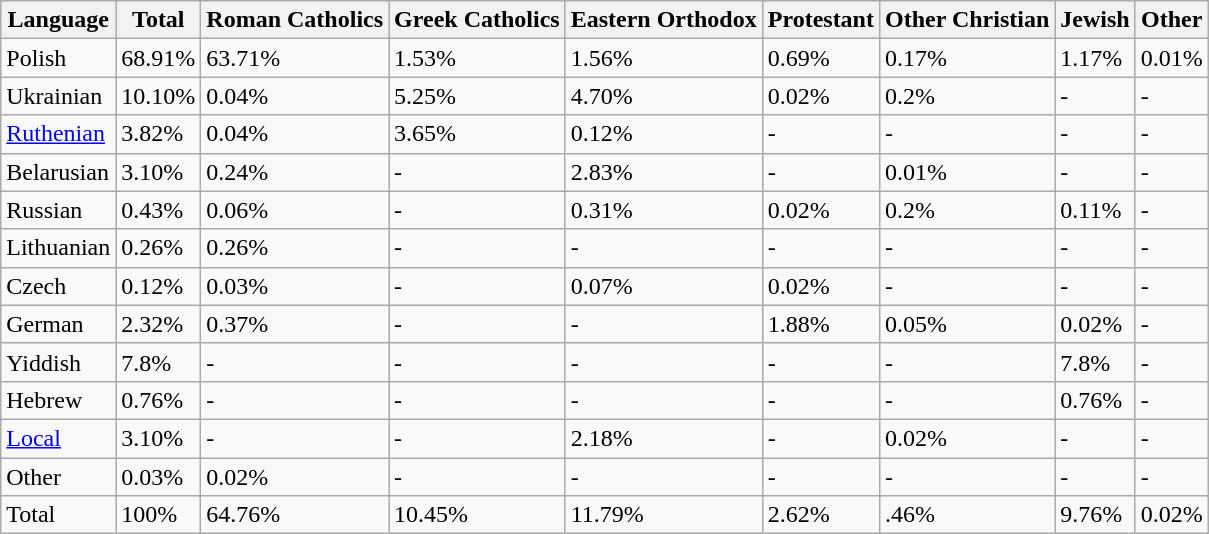<table class="wikitable sortable">
<tr>
<th>Language</th>
<th>Total</th>
<th>Roman Catholics</th>
<th>Greek Catholics</th>
<th>Eastern Orthodox</th>
<th>Protestant</th>
<th>Other Christian</th>
<th>Jewish</th>
<th>Other</th>
</tr>
<tr>
<td>Polish</td>
<td>68.91%</td>
<td>63.71%</td>
<td>1.53%</td>
<td>1.56%</td>
<td>0.69%</td>
<td>0.17%</td>
<td>1.17%</td>
<td>0.01%</td>
</tr>
<tr>
<td>Ukrainian</td>
<td>10.10%</td>
<td>0.04%</td>
<td>5.25%</td>
<td>4.70%</td>
<td>0.02%</td>
<td>0.2%</td>
<td>-</td>
<td>-</td>
</tr>
<tr>
<td><a href='#'>Ruthenian</a></td>
<td>3.82%</td>
<td>0.04%</td>
<td>3.65%</td>
<td>0.12%</td>
<td>-</td>
<td>-</td>
<td>-</td>
<td>-</td>
</tr>
<tr>
<td>Belarusian</td>
<td>3.10%</td>
<td>0.24%</td>
<td>-</td>
<td>2.83%</td>
<td>-</td>
<td>0.01%</td>
<td>-</td>
<td>-</td>
</tr>
<tr>
<td>Russian</td>
<td>0.43%</td>
<td>0.06%</td>
<td>-</td>
<td>0.31%</td>
<td>0.02%</td>
<td>0.2%</td>
<td>0.11%</td>
<td>-</td>
</tr>
<tr>
<td>Lithuanian</td>
<td>0.26%</td>
<td>0.26%</td>
<td>-</td>
<td>-</td>
<td>-</td>
<td>-</td>
<td>-</td>
<td>-</td>
</tr>
<tr>
<td>Czech</td>
<td>0.12%</td>
<td>0.03%</td>
<td>-</td>
<td>0.07%</td>
<td>0.02%</td>
<td>-</td>
<td>-</td>
<td>-</td>
</tr>
<tr>
<td>German</td>
<td>2.32%</td>
<td>0.37%</td>
<td>-</td>
<td>-</td>
<td>1.88%</td>
<td>0.05%</td>
<td>0.02%</td>
<td>-</td>
</tr>
<tr>
<td>Yiddish</td>
<td>7.8%</td>
<td>-</td>
<td>-</td>
<td>-</td>
<td>-</td>
<td>-</td>
<td>7.8%</td>
<td>-</td>
</tr>
<tr>
<td>Hebrew</td>
<td>0.76%</td>
<td>-</td>
<td>-</td>
<td>-</td>
<td>-</td>
<td>-</td>
<td>0.76%</td>
<td>-</td>
</tr>
<tr>
<td><a href='#'>Local</a></td>
<td>3.10%</td>
<td>-</td>
<td>-</td>
<td>2.18%</td>
<td>-</td>
<td>0.02%</td>
<td>-</td>
<td>-</td>
</tr>
<tr>
<td>Other</td>
<td>0.03%</td>
<td>0.02%</td>
<td>-</td>
<td>-</td>
<td>-</td>
<td>-</td>
<td>-</td>
<td>-</td>
</tr>
<tr>
<td>Total</td>
<td>100%</td>
<td>64.76%</td>
<td>10.45%</td>
<td>11.79%</td>
<td>2.62%</td>
<td>.46%</td>
<td>9.76%</td>
<td>0.02%</td>
</tr>
</table>
